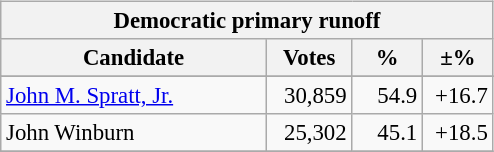<table class="wikitable" align="left" style="margin: 1em 1em 1em 0; font-size: 95%;">
<tr>
<th colspan="4">Democratic primary runoff</th>
</tr>
<tr>
<th colspan="1" style="width: 170px">Candidate</th>
<th style="width: 50px">Votes</th>
<th style="width: 40px">%</th>
<th style="width: 40px">±%</th>
</tr>
<tr>
</tr>
<tr>
<td><a href='#'>John M. Spratt, Jr.</a></td>
<td align="right">30,859</td>
<td align="right">54.9</td>
<td align="right">+16.7</td>
</tr>
<tr>
<td>John Winburn</td>
<td align="right">25,302</td>
<td align="right">45.1</td>
<td align="right">+18.5</td>
</tr>
<tr>
</tr>
</table>
